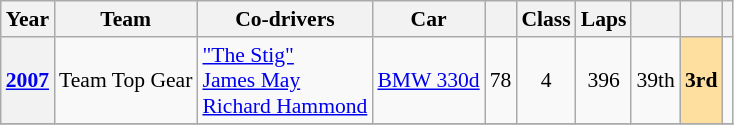<table class="wikitable" style="font-size:90%">
<tr>
<th>Year</th>
<th>Team</th>
<th>Co-drivers</th>
<th>Car</th>
<th></th>
<th>Class</th>
<th>Laps</th>
<th></th>
<th></th>
<th></th>
</tr>
<tr style="text-align:center;">
<th><a href='#'>2007</a></th>
<td align="left"> Team Top Gear</td>
<td align="left"> <a href='#'>"The Stig"</a><br> <a href='#'>James May</a><br> <a href='#'>Richard Hammond</a></td>
<td align="left"><a href='#'>BMW 330d</a></td>
<td>78</td>
<td>4</td>
<td>396</td>
<td>39th</td>
<td style="background:#FFDF9F;"><strong>3rd</strong></td>
<td></td>
</tr>
<tr style="text-align:center;">
</tr>
</table>
